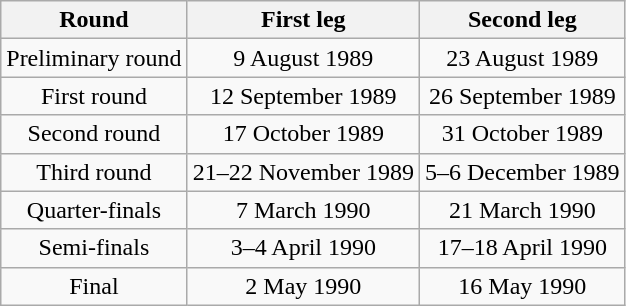<table class="wikitable" style="text-align:center">
<tr>
<th>Round</th>
<th>First leg</th>
<th>Second leg</th>
</tr>
<tr>
<td>Preliminary round</td>
<td>9 August 1989</td>
<td>23 August 1989</td>
</tr>
<tr>
<td>First round</td>
<td>12 September 1989</td>
<td>26 September 1989</td>
</tr>
<tr>
<td>Second round</td>
<td>17 October 1989</td>
<td>31 October 1989</td>
</tr>
<tr>
<td>Third round</td>
<td>21–22 November 1989</td>
<td>5–6 December 1989</td>
</tr>
<tr>
<td>Quarter-finals</td>
<td>7 March 1990</td>
<td>21 March 1990</td>
</tr>
<tr>
<td>Semi-finals</td>
<td>3–4 April 1990</td>
<td>17–18 April 1990</td>
</tr>
<tr>
<td>Final</td>
<td>2 May 1990</td>
<td>16 May 1990</td>
</tr>
</table>
